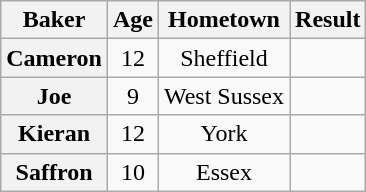<table class="wikitable sortable" style="display:inline-table; text-align:center">
<tr>
<th scope="col">Baker</th>
<th scope="col">Age</th>
<th scope="col">Hometown</th>
<th scope="col">Result</th>
</tr>
<tr>
<th scope="row">Cameron</th>
<td>12</td>
<td>Sheffield</td>
<td></td>
</tr>
<tr>
<th scope="row">Joe</th>
<td>9</td>
<td>West Sussex</td>
<td></td>
</tr>
<tr>
<th scope="row">Kieran</th>
<td>12</td>
<td>York</td>
<td></td>
</tr>
<tr>
<th scope="row">Saffron</th>
<td>10</td>
<td>Essex</td>
<td></td>
</tr>
</table>
